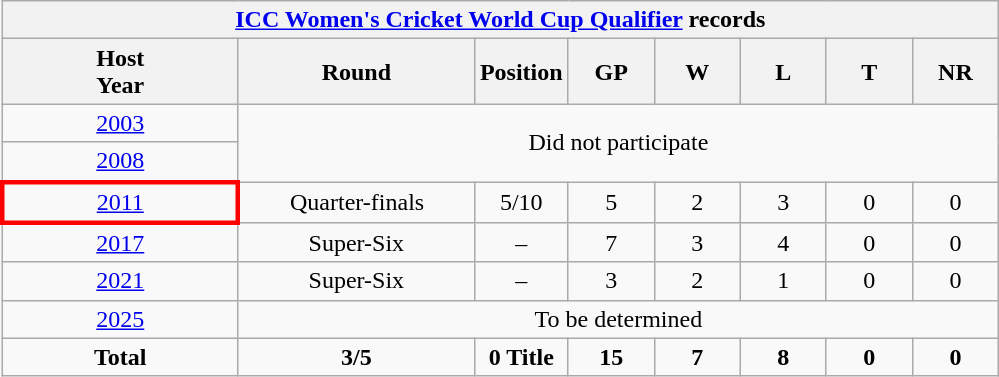<table class="wikitable" style="text-align: center; width=900px;">
<tr>
<th colspan=9><a href='#'>ICC Women's Cricket World Cup Qualifier</a> records</th>
</tr>
<tr>
<th width=150>Host<br>Year</th>
<th width=150>Round</th>
<th width=50>Position</th>
<th width=50>GP</th>
<th width=50>W</th>
<th width=50>L</th>
<th width=50>T</th>
<th width=50>NR</th>
</tr>
<tr>
<td> <a href='#'>2003</a></td>
<td colspan=8 rowspan=2>Did not participate</td>
</tr>
<tr>
<td> <a href='#'>2008</a></td>
</tr>
<tr>
<td style="border: 3px solid red"> <a href='#'>2011</a></td>
<td>Quarter-finals</td>
<td>5/10</td>
<td>5</td>
<td>2</td>
<td>3</td>
<td>0</td>
<td>0</td>
</tr>
<tr>
<td> <a href='#'>2017</a></td>
<td>Super-Six</td>
<td>–</td>
<td>7</td>
<td>3</td>
<td>4</td>
<td>0</td>
<td>0</td>
</tr>
<tr>
<td> <a href='#'>2021</a></td>
<td>Super-Six</td>
<td>–</td>
<td>3</td>
<td>2</td>
<td>1</td>
<td>0</td>
<td>0</td>
</tr>
<tr>
<td> <a href='#'>2025</a></td>
<td colspan=8>To be determined</td>
</tr>
<tr>
<td><strong>Total</strong></td>
<td><strong>3/5</strong></td>
<td><strong>0 Title</strong></td>
<td><strong>15</strong></td>
<td><strong>7</strong></td>
<td><strong>8</strong></td>
<td><strong>0</strong></td>
<td><strong>0</strong></td>
</tr>
</table>
